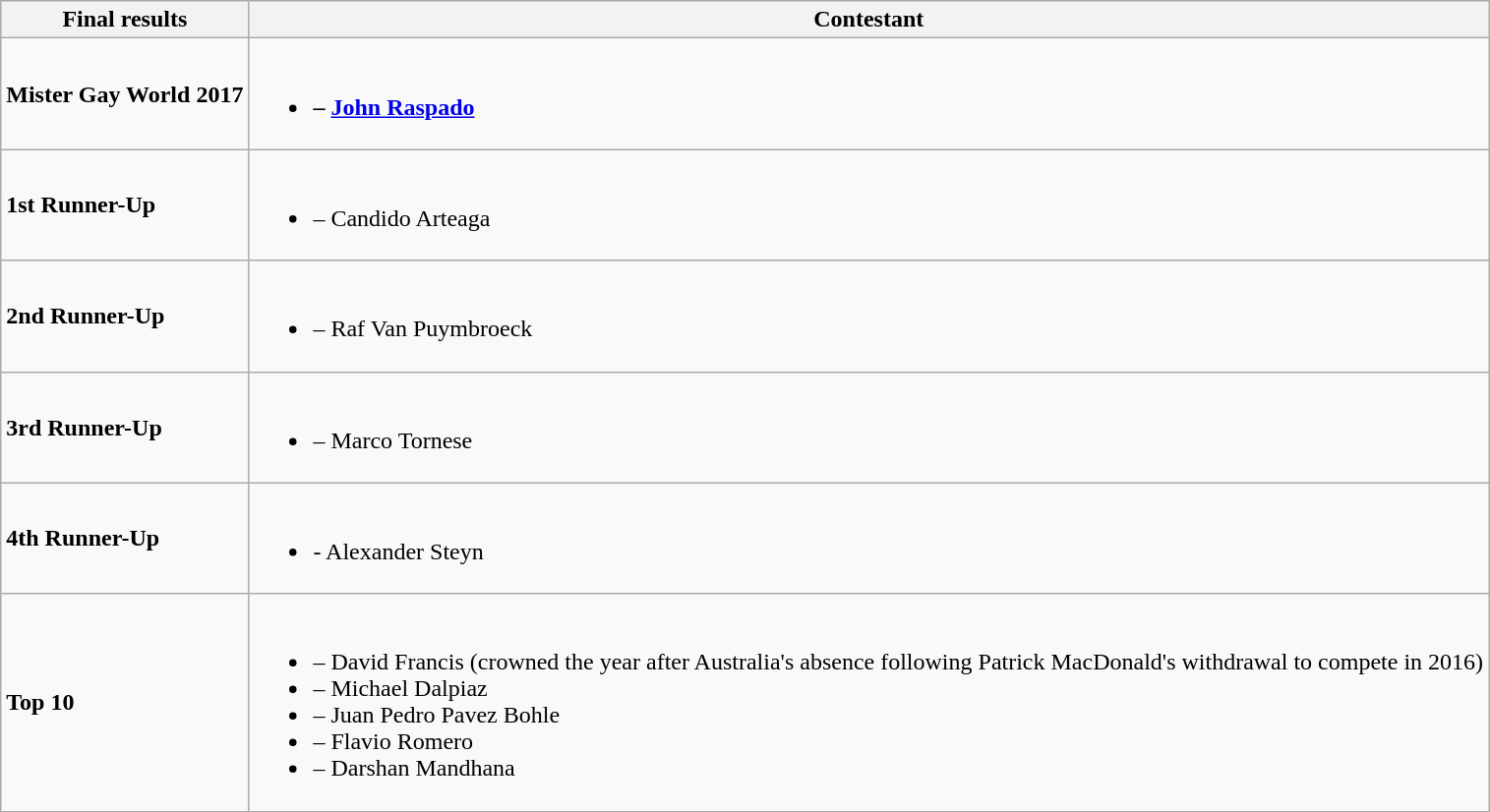<table class="wikitable">
<tr>
<th>Final results</th>
<th>Contestant</th>
</tr>
<tr>
<td><strong>Mister Gay World 2017</strong></td>
<td><br><ul><li><strong> – <a href='#'>John Raspado</a></strong></li></ul></td>
</tr>
<tr>
<td><strong>1st Runner-Up</strong></td>
<td><br><ul><li><strong></strong> – Candido Arteaga</li></ul></td>
</tr>
<tr>
<td><strong>2nd Runner-Up</strong></td>
<td><br><ul><li><strong></strong> – Raf Van Puymbroeck</li></ul></td>
</tr>
<tr>
<td><strong>3rd Runner-Up</strong></td>
<td><br><ul><li><strong></strong> – Marco Tornese</li></ul></td>
</tr>
<tr>
<td><strong>4th Runner-Up</strong></td>
<td><br><ul><li><strong></strong> - Alexander Steyn</li></ul></td>
</tr>
<tr>
<td><strong>Top 10</strong></td>
<td><br><ul><li><strong> </strong> – David Francis (crowned the year after Australia's absence following Patrick MacDonald's withdrawal to compete in 2016)</li><li><strong></strong> – Michael Dalpiaz</li><li><strong></strong> – Juan Pedro Pavez Bohle</li><li><strong></strong> – Flavio Romero</li><li><strong></strong> – Darshan Mandhana</li></ul></td>
</tr>
</table>
